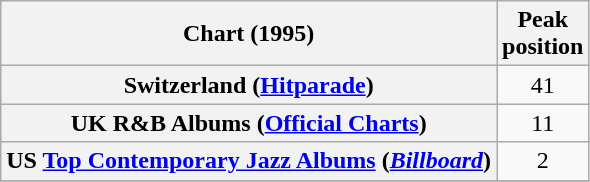<table class="wikitable sortable plainrowheaders" style="text-align:center">
<tr>
<th scope="col">Chart (1995)</th>
<th scope="col">Peak<br>position</th>
</tr>
<tr>
<th scope="row">Switzerland (<a href='#'>Hitparade</a>)</th>
<td>41</td>
</tr>
<tr>
<th scope="row">UK R&B Albums (<a href='#'>Official Charts</a>)</th>
<td>11</td>
</tr>
<tr>
<th scope="row">US <a href='#'>Top Contemporary Jazz Albums</a> (<em><a href='#'>Billboard</a></em>)</th>
<td>2</td>
</tr>
<tr>
</tr>
</table>
